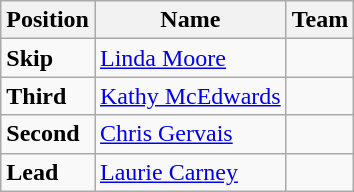<table class="wikitable">
<tr>
<th><strong>Position</strong></th>
<th><strong>Name</strong></th>
<th><strong>Team</strong></th>
</tr>
<tr>
<td><strong>Skip</strong></td>
<td><a href='#'>Linda Moore</a></td>
<td></td>
</tr>
<tr>
<td><strong>Third</strong></td>
<td><a href='#'>Kathy McEdwards</a></td>
<td></td>
</tr>
<tr>
<td><strong>Second</strong></td>
<td><a href='#'>Chris Gervais</a> </td>
<td></td>
</tr>
<tr>
<td><strong>Lead</strong></td>
<td><a href='#'>Laurie Carney</a> </td>
<td></td>
</tr>
</table>
